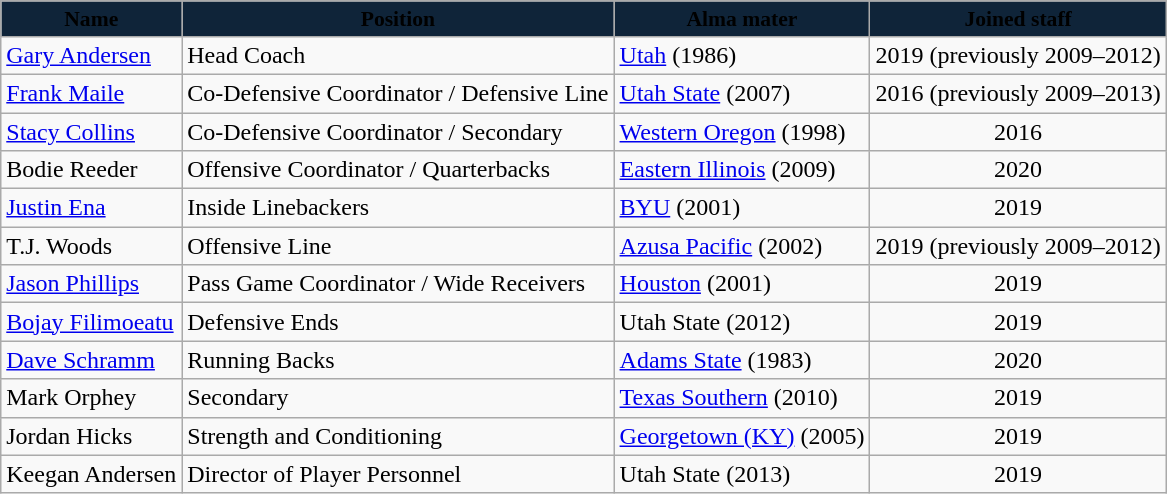<table class="wikitable">
<tr style="background:#0F2439; text-align:center;font-size:90%;">
<td><span><strong>Name</strong> </span></td>
<td><span><strong>Position</strong> </span></td>
<td><span><strong>Alma mater</strong></span></td>
<td><span><strong>Joined staff</strong></span></td>
</tr>
<tr>
<td><a href='#'>Gary Andersen</a></td>
<td>Head Coach</td>
<td><a href='#'>Utah</a> (1986)</td>
<td align=center>2019 (previously 2009–2012)</td>
</tr>
<tr>
<td><a href='#'>Frank Maile</a></td>
<td>Co-Defensive Coordinator / Defensive Line</td>
<td><a href='#'>Utah State</a> (2007)</td>
<td align=center>2016 (previously 2009–2013)</td>
</tr>
<tr>
<td><a href='#'>Stacy Collins</a></td>
<td>Co-Defensive Coordinator / Secondary</td>
<td><a href='#'>Western Oregon</a> (1998)</td>
<td align=center>2016</td>
</tr>
<tr>
<td>Bodie Reeder</td>
<td>Offensive Coordinator / Quarterbacks</td>
<td><a href='#'>Eastern Illinois</a> (2009)</td>
<td align=center>2020</td>
</tr>
<tr>
<td><a href='#'>Justin Ena</a></td>
<td>Inside Linebackers</td>
<td><a href='#'>BYU</a> (2001)</td>
<td align=center>2019</td>
</tr>
<tr>
<td>T.J. Woods</td>
<td>Offensive Line</td>
<td><a href='#'>Azusa Pacific</a> (2002)</td>
<td align=center>2019 (previously 2009–2012)</td>
</tr>
<tr>
<td><a href='#'>Jason Phillips</a></td>
<td>Pass Game Coordinator / Wide Receivers</td>
<td><a href='#'>Houston</a> (2001)</td>
<td align=center>2019</td>
</tr>
<tr>
<td><a href='#'>Bojay Filimoeatu</a></td>
<td>Defensive Ends</td>
<td>Utah State (2012)</td>
<td align=center>2019</td>
</tr>
<tr>
<td><a href='#'>Dave Schramm</a></td>
<td>Running Backs</td>
<td><a href='#'>Adams State</a> (1983)</td>
<td align=center>2020</td>
</tr>
<tr>
<td>Mark Orphey</td>
<td>Secondary</td>
<td><a href='#'>Texas Southern</a> (2010)</td>
<td align=center>2019</td>
</tr>
<tr>
<td>Jordan Hicks</td>
<td>Strength and Conditioning</td>
<td><a href='#'>Georgetown (KY)</a> (2005)</td>
<td align=center>2019</td>
</tr>
<tr>
<td>Keegan Andersen</td>
<td>Director of Player Personnel</td>
<td>Utah State (2013)</td>
<td align=center>2019</td>
</tr>
</table>
